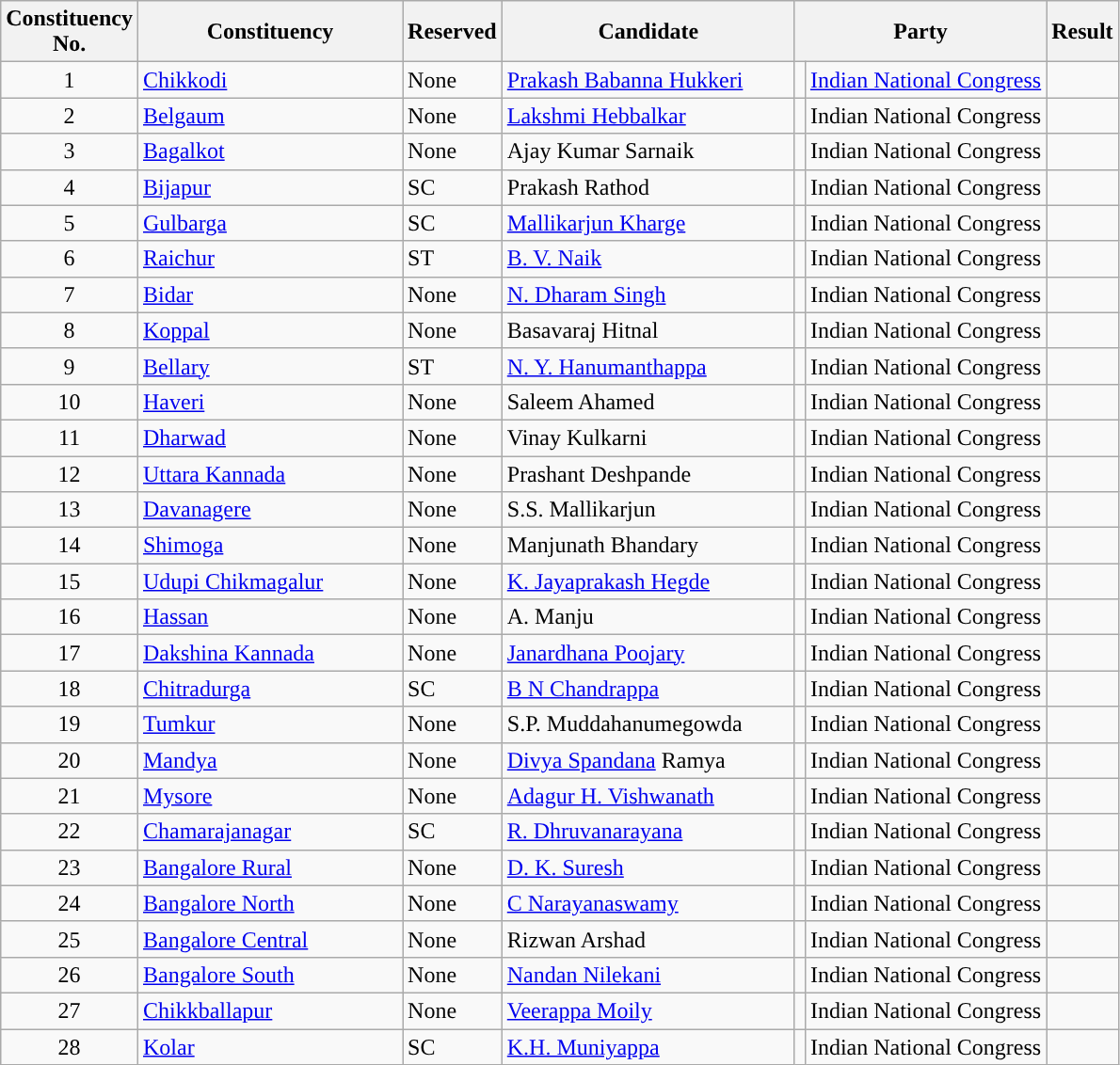<table class= "wikitable sortable">
<tr>
<th>Constituency <br> No.</th>
<th style="width:180px;">Constituency</th>
<th>Reserved</th>
<th style="width:200px;">Candidate</th>
<th colspan=2>Party</th>
<th>Result</th>
</tr>
<tr>
<td align="center">1</td>
<td><a href='#'>Chikkodi</a></td>
<td>None</td>
<td><a href='#'>Prakash Babanna Hukkeri</a></td>
<td></td>
<td><a href='#'>Indian National Congress</a></td>
<td></td>
</tr>
<tr>
<td align="center">2</td>
<td><a href='#'>Belgaum</a></td>
<td>None</td>
<td><a href='#'>Lakshmi Hebbalkar</a></td>
<td></td>
<td>Indian National Congress</td>
<td></td>
</tr>
<tr>
<td align="center">3</td>
<td><a href='#'>Bagalkot</a></td>
<td>None</td>
<td>Ajay Kumar Sarnaik</td>
<td></td>
<td>Indian National Congress</td>
<td></td>
</tr>
<tr>
<td align="center">4</td>
<td><a href='#'>Bijapur</a></td>
<td>SC</td>
<td>Prakash Rathod</td>
<td></td>
<td>Indian National Congress</td>
<td></td>
</tr>
<tr>
<td align="center">5</td>
<td><a href='#'>Gulbarga</a></td>
<td>SC</td>
<td><a href='#'>Mallikarjun Kharge</a></td>
<td></td>
<td>Indian National Congress</td>
<td></td>
</tr>
<tr>
<td align="center">6</td>
<td><a href='#'>Raichur</a></td>
<td>ST</td>
<td><a href='#'>B. V. Naik</a></td>
<td></td>
<td>Indian National Congress</td>
<td></td>
</tr>
<tr>
<td align="center">7</td>
<td><a href='#'>Bidar</a></td>
<td>None</td>
<td><a href='#'>N. Dharam Singh</a></td>
<td></td>
<td>Indian National Congress</td>
<td></td>
</tr>
<tr>
<td align="center">8</td>
<td><a href='#'>Koppal</a></td>
<td>None</td>
<td>Basavaraj Hitnal</td>
<td></td>
<td>Indian National Congress</td>
<td></td>
</tr>
<tr>
<td align="center">9</td>
<td><a href='#'>Bellary</a></td>
<td>ST</td>
<td><a href='#'>N. Y. Hanumanthappa</a></td>
<td></td>
<td>Indian National Congress</td>
<td></td>
</tr>
<tr>
<td align="center">10</td>
<td><a href='#'>Haveri</a></td>
<td>None</td>
<td>Saleem Ahamed</td>
<td></td>
<td>Indian National Congress</td>
<td></td>
</tr>
<tr>
<td align="center">11</td>
<td><a href='#'>Dharwad</a></td>
<td>None</td>
<td>Vinay Kulkarni</td>
<td></td>
<td>Indian National Congress</td>
<td></td>
</tr>
<tr>
<td align="center">12</td>
<td><a href='#'>Uttara Kannada</a></td>
<td>None</td>
<td>Prashant Deshpande</td>
<td></td>
<td>Indian National Congress</td>
<td></td>
</tr>
<tr>
<td align="center">13</td>
<td><a href='#'>Davanagere</a></td>
<td>None</td>
<td>S.S. Mallikarjun</td>
<td></td>
<td>Indian National Congress</td>
<td></td>
</tr>
<tr>
<td align="center">14</td>
<td><a href='#'>Shimoga</a></td>
<td>None</td>
<td>Manjunath Bhandary</td>
<td></td>
<td>Indian National Congress</td>
<td></td>
</tr>
<tr>
<td align="center">15</td>
<td><a href='#'>Udupi Chikmagalur</a></td>
<td>None</td>
<td><a href='#'>K. Jayaprakash Hegde</a></td>
<td></td>
<td>Indian National Congress</td>
<td></td>
</tr>
<tr>
<td align="center">16</td>
<td><a href='#'>Hassan</a></td>
<td>None</td>
<td>A. Manju</td>
<td></td>
<td>Indian National Congress</td>
<td></td>
</tr>
<tr>
<td align="center">17</td>
<td><a href='#'>Dakshina Kannada</a></td>
<td>None</td>
<td><a href='#'>Janardhana Poojary</a></td>
<td></td>
<td>Indian National Congress</td>
<td></td>
</tr>
<tr>
<td align="center">18</td>
<td><a href='#'>Chitradurga</a></td>
<td>SC</td>
<td><a href='#'>B N Chandrappa</a></td>
<td></td>
<td>Indian National Congress</td>
<td></td>
</tr>
<tr>
<td align="center">19</td>
<td><a href='#'>Tumkur</a></td>
<td>None</td>
<td>S.P. Muddahanumegowda</td>
<td></td>
<td>Indian National Congress</td>
<td></td>
</tr>
<tr>
<td align="center">20</td>
<td><a href='#'>Mandya</a></td>
<td>None</td>
<td><a href='#'>Divya Spandana</a> Ramya</td>
<td></td>
<td>Indian National Congress</td>
<td></td>
</tr>
<tr>
<td align="center">21</td>
<td><a href='#'>Mysore</a></td>
<td>None</td>
<td><a href='#'>Adagur H. Vishwanath</a></td>
<td></td>
<td>Indian National Congress</td>
<td></td>
</tr>
<tr>
<td align="center">22</td>
<td><a href='#'>Chamarajanagar</a></td>
<td>SC</td>
<td><a href='#'>R. Dhruvanarayana</a></td>
<td></td>
<td>Indian National Congress</td>
<td></td>
</tr>
<tr>
<td align="center">23</td>
<td><a href='#'>Bangalore Rural</a></td>
<td>None</td>
<td><a href='#'>D. K. Suresh</a></td>
<td></td>
<td>Indian National Congress</td>
<td></td>
</tr>
<tr>
<td align="center">24</td>
<td><a href='#'>Bangalore North</a></td>
<td>None</td>
<td><a href='#'>C Narayanaswamy</a></td>
<td></td>
<td>Indian National Congress</td>
<td></td>
</tr>
<tr>
<td align="center">25</td>
<td><a href='#'>Bangalore Central</a></td>
<td>None</td>
<td>Rizwan Arshad</td>
<td></td>
<td>Indian National Congress</td>
<td></td>
</tr>
<tr>
<td align="center">26</td>
<td><a href='#'>Bangalore South</a></td>
<td>None</td>
<td><a href='#'>Nandan Nilekani</a></td>
<td></td>
<td>Indian National Congress</td>
<td></td>
</tr>
<tr>
<td align="center">27</td>
<td><a href='#'>Chikkballapur</a></td>
<td>None</td>
<td><a href='#'>Veerappa Moily</a></td>
<td></td>
<td>Indian National Congress</td>
<td></td>
</tr>
<tr>
<td align="center">28</td>
<td><a href='#'>Kolar</a></td>
<td>SC</td>
<td><a href='#'>K.H. Muniyappa</a></td>
<td></td>
<td>Indian National Congress</td>
<td></td>
</tr>
</table>
